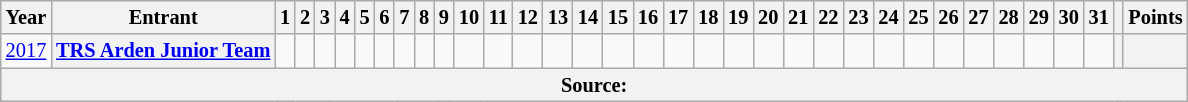<table class="wikitable" style="text-align:center; font-size:85%">
<tr>
<th>Year</th>
<th>Entrant</th>
<th>1</th>
<th>2</th>
<th>3</th>
<th>4</th>
<th>5</th>
<th>6</th>
<th>7</th>
<th>8</th>
<th>9</th>
<th>10</th>
<th>11</th>
<th>12</th>
<th>13</th>
<th>14</th>
<th>15</th>
<th>16</th>
<th>17</th>
<th>18</th>
<th>19</th>
<th>20</th>
<th>21</th>
<th>22</th>
<th>23</th>
<th>24</th>
<th>25</th>
<th>26</th>
<th>27</th>
<th>28</th>
<th>29</th>
<th>30</th>
<th>31</th>
<th></th>
<th>Points</th>
</tr>
<tr>
<td id=2017R><a href='#'>2017</a></td>
<th nowrap><a href='#'>TRS Arden Junior Team</a></th>
<td></td>
<td></td>
<td></td>
<td></td>
<td></td>
<td></td>
<td></td>
<td></td>
<td></td>
<td></td>
<td></td>
<td></td>
<td></td>
<td></td>
<td></td>
<td></td>
<td></td>
<td></td>
<td></td>
<td></td>
<td></td>
<td></td>
<td></td>
<td></td>
<td></td>
<td></td>
<td></td>
<td></td>
<td></td>
<td></td>
<td></td>
<th></th>
<th></th>
</tr>
<tr>
<th colspan="100">Source:</th>
</tr>
</table>
